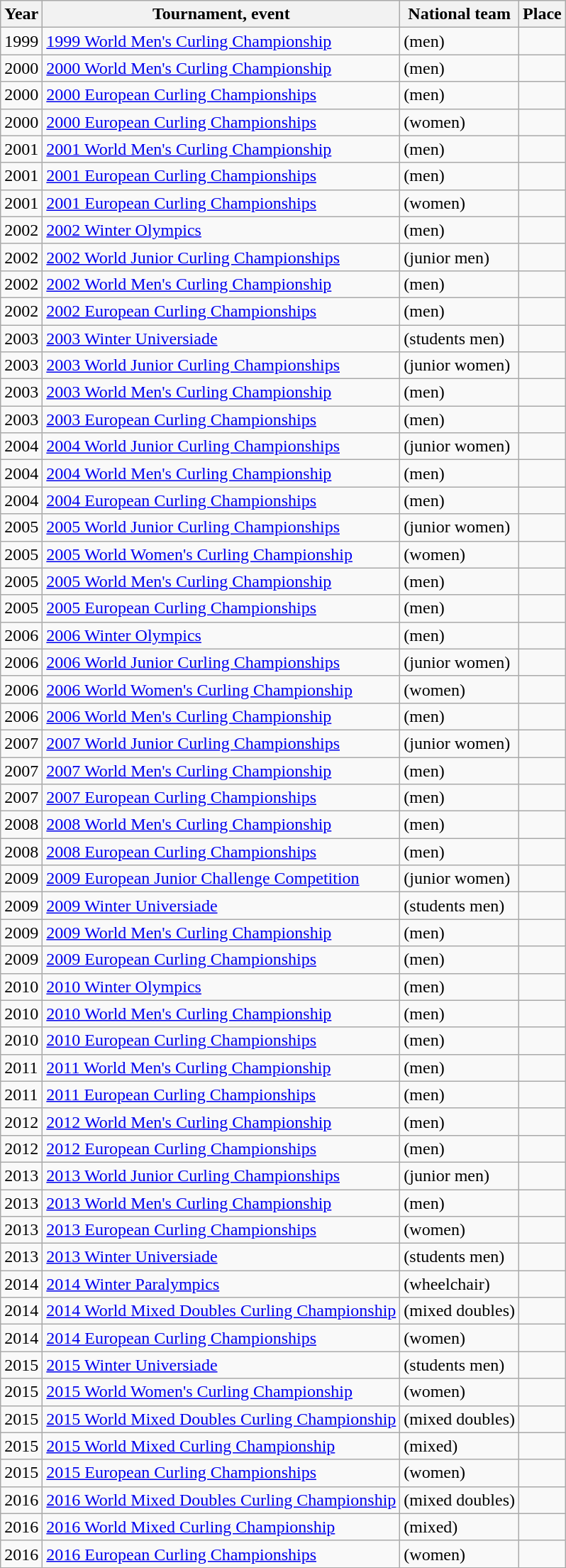<table class="wikitable">
<tr>
<th scope="col">Year</th>
<th scope="col">Tournament, event</th>
<th scope="col">National team</th>
<th scope="col">Place</th>
</tr>
<tr>
<td>1999</td>
<td><a href='#'>1999 World Men's Curling Championship</a></td>
<td> (men)</td>
<td></td>
</tr>
<tr>
<td>2000</td>
<td><a href='#'>2000 World Men's Curling Championship</a></td>
<td> (men)</td>
<td></td>
</tr>
<tr>
<td>2000</td>
<td><a href='#'>2000 European Curling Championships</a></td>
<td> (men)</td>
<td></td>
</tr>
<tr>
<td>2000</td>
<td><a href='#'>2000 European Curling Championships</a></td>
<td> (women)</td>
<td></td>
</tr>
<tr>
<td>2001</td>
<td><a href='#'>2001 World Men's Curling Championship</a></td>
<td> (men)</td>
<td></td>
</tr>
<tr>
<td>2001</td>
<td><a href='#'>2001 European Curling Championships</a></td>
<td> (men)</td>
<td></td>
</tr>
<tr>
<td>2001</td>
<td><a href='#'>2001 European Curling Championships</a></td>
<td> (women)</td>
<td></td>
</tr>
<tr>
<td>2002</td>
<td><a href='#'>2002 Winter Olympics</a></td>
<td> (men)</td>
<td></td>
</tr>
<tr>
<td>2002</td>
<td><a href='#'>2002 World Junior Curling Championships</a></td>
<td> (junior men)</td>
<td></td>
</tr>
<tr>
<td>2002</td>
<td><a href='#'>2002 World Men's Curling Championship</a></td>
<td> (men)</td>
<td></td>
</tr>
<tr>
<td>2002</td>
<td><a href='#'>2002 European Curling Championships</a></td>
<td> (men)</td>
<td></td>
</tr>
<tr>
<td>2003</td>
<td><a href='#'>2003 Winter Universiade</a></td>
<td> (students men)</td>
<td></td>
</tr>
<tr>
<td>2003</td>
<td><a href='#'>2003 World Junior Curling Championships</a></td>
<td> (junior women)</td>
<td></td>
</tr>
<tr>
<td>2003</td>
<td><a href='#'>2003 World Men's Curling Championship</a></td>
<td> (men)</td>
<td></td>
</tr>
<tr>
<td>2003</td>
<td><a href='#'>2003 European Curling Championships</a></td>
<td> (men)</td>
<td></td>
</tr>
<tr>
<td>2004</td>
<td><a href='#'>2004 World Junior Curling Championships</a></td>
<td> (junior women)</td>
<td></td>
</tr>
<tr>
<td>2004</td>
<td><a href='#'>2004 World Men's Curling Championship</a></td>
<td> (men)</td>
<td></td>
</tr>
<tr>
<td>2004</td>
<td><a href='#'>2004 European Curling Championships</a></td>
<td> (men)</td>
<td></td>
</tr>
<tr>
<td>2005</td>
<td><a href='#'>2005 World Junior Curling Championships</a></td>
<td> (junior women)</td>
<td></td>
</tr>
<tr>
<td>2005</td>
<td><a href='#'>2005 World Women's Curling Championship</a></td>
<td> (women)</td>
<td></td>
</tr>
<tr>
<td>2005</td>
<td><a href='#'>2005 World Men's Curling Championship</a></td>
<td> (men)</td>
<td></td>
</tr>
<tr>
<td>2005</td>
<td><a href='#'>2005 European Curling Championships</a></td>
<td> (men)</td>
<td></td>
</tr>
<tr>
<td>2006</td>
<td><a href='#'>2006 Winter Olympics</a></td>
<td> (men)</td>
<td></td>
</tr>
<tr>
<td>2006</td>
<td><a href='#'>2006 World Junior Curling Championships</a></td>
<td> (junior women)</td>
<td></td>
</tr>
<tr>
<td>2006</td>
<td><a href='#'>2006 World Women's Curling Championship</a></td>
<td> (women)</td>
<td></td>
</tr>
<tr>
<td>2006</td>
<td><a href='#'>2006 World Men's Curling Championship</a></td>
<td> (men)</td>
<td></td>
</tr>
<tr>
<td>2007</td>
<td><a href='#'>2007 World Junior Curling Championships</a></td>
<td> (junior women)</td>
<td></td>
</tr>
<tr>
<td>2007</td>
<td><a href='#'>2007 World Men's Curling Championship</a></td>
<td> (men)</td>
<td></td>
</tr>
<tr>
<td>2007</td>
<td><a href='#'>2007 European Curling Championships</a></td>
<td> (men)</td>
<td></td>
</tr>
<tr>
<td>2008</td>
<td><a href='#'>2008 World Men's Curling Championship</a></td>
<td> (men)</td>
<td></td>
</tr>
<tr>
<td>2008</td>
<td><a href='#'>2008 European Curling Championships</a></td>
<td> (men)</td>
<td></td>
</tr>
<tr>
<td>2009</td>
<td><a href='#'>2009 European Junior Challenge Competition</a></td>
<td> (junior women)</td>
<td></td>
</tr>
<tr>
<td>2009</td>
<td><a href='#'>2009 Winter Universiade</a></td>
<td> (students men)</td>
<td></td>
</tr>
<tr>
<td>2009</td>
<td><a href='#'>2009 World Men's Curling Championship</a></td>
<td> (men)</td>
<td></td>
</tr>
<tr>
<td>2009</td>
<td><a href='#'>2009 European Curling Championships</a></td>
<td> (men)</td>
<td></td>
</tr>
<tr>
<td>2010</td>
<td><a href='#'>2010 Winter Olympics</a></td>
<td> (men)</td>
<td></td>
</tr>
<tr>
<td>2010</td>
<td><a href='#'>2010 World Men's Curling Championship</a></td>
<td> (men)</td>
<td></td>
</tr>
<tr>
<td>2010</td>
<td><a href='#'>2010 European Curling Championships</a></td>
<td> (men)</td>
<td></td>
</tr>
<tr>
<td>2011</td>
<td><a href='#'>2011 World Men's Curling Championship</a></td>
<td> (men)</td>
<td></td>
</tr>
<tr>
<td>2011</td>
<td><a href='#'>2011 European Curling Championships</a></td>
<td> (men)</td>
<td></td>
</tr>
<tr>
<td>2012</td>
<td><a href='#'>2012 World Men's Curling Championship</a></td>
<td> (men)</td>
<td></td>
</tr>
<tr>
<td>2012</td>
<td><a href='#'>2012 European Curling Championships</a></td>
<td> (men)</td>
<td></td>
</tr>
<tr>
<td>2013</td>
<td><a href='#'>2013 World Junior Curling Championships</a></td>
<td> (junior men)</td>
<td></td>
</tr>
<tr>
<td>2013</td>
<td><a href='#'>2013 World Men's Curling Championship</a></td>
<td> (men)</td>
<td></td>
</tr>
<tr>
<td>2013</td>
<td><a href='#'>2013 European Curling Championships</a></td>
<td> (women)</td>
<td></td>
</tr>
<tr>
<td>2013</td>
<td><a href='#'>2013 Winter Universiade</a></td>
<td> (students men)</td>
<td></td>
</tr>
<tr>
<td>2014</td>
<td><a href='#'>2014 Winter Paralympics</a></td>
<td> (wheelchair)</td>
<td></td>
</tr>
<tr>
<td>2014</td>
<td><a href='#'>2014 World Mixed Doubles Curling Championship</a></td>
<td> (mixed doubles)</td>
<td></td>
</tr>
<tr>
<td>2014</td>
<td><a href='#'>2014 European Curling Championships</a></td>
<td> (women)</td>
<td></td>
</tr>
<tr>
<td>2015</td>
<td><a href='#'>2015 Winter Universiade</a></td>
<td> (students men)</td>
<td></td>
</tr>
<tr>
<td>2015</td>
<td><a href='#'>2015 World Women's Curling Championship</a></td>
<td> (women)</td>
<td></td>
</tr>
<tr>
<td>2015</td>
<td><a href='#'>2015 World Mixed Doubles Curling Championship</a></td>
<td> (mixed doubles)</td>
<td></td>
</tr>
<tr>
<td>2015</td>
<td><a href='#'>2015 World Mixed Curling Championship</a></td>
<td> (mixed)</td>
<td></td>
</tr>
<tr>
<td>2015</td>
<td><a href='#'>2015 European Curling Championships</a></td>
<td> (women)</td>
<td></td>
</tr>
<tr>
<td>2016</td>
<td><a href='#'>2016 World Mixed Doubles Curling Championship</a></td>
<td> (mixed doubles)</td>
<td></td>
</tr>
<tr>
<td>2016</td>
<td><a href='#'>2016 World Mixed Curling Championship</a></td>
<td> (mixed)</td>
<td></td>
</tr>
<tr>
<td>2016</td>
<td><a href='#'>2016 European Curling Championships</a></td>
<td> (women)</td>
<td></td>
</tr>
</table>
